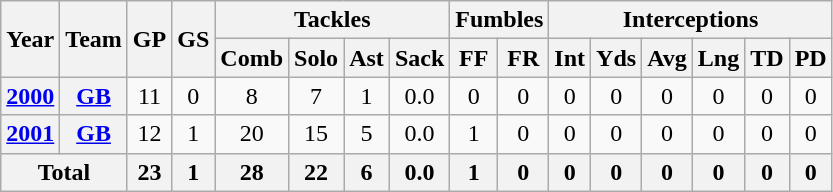<table class="wikitable" style="text-align:center">
<tr>
<th rowspan="2">Year</th>
<th rowspan="2">Team</th>
<th rowspan="2">GP</th>
<th rowspan="2">GS</th>
<th colspan="4">Tackles</th>
<th colspan="2">Fumbles</th>
<th colspan="6">Interceptions</th>
</tr>
<tr>
<th>Comb</th>
<th>Solo</th>
<th>Ast</th>
<th>Sack</th>
<th>FF</th>
<th>FR</th>
<th>Int</th>
<th>Yds</th>
<th>Avg</th>
<th>Lng</th>
<th>TD</th>
<th>PD</th>
</tr>
<tr>
<th><a href='#'>2000</a></th>
<th><a href='#'>GB</a></th>
<td>11</td>
<td>0</td>
<td>8</td>
<td>7</td>
<td>1</td>
<td>0.0</td>
<td>0</td>
<td>0</td>
<td>0</td>
<td>0</td>
<td>0</td>
<td>0</td>
<td>0</td>
<td>0</td>
</tr>
<tr>
<th><a href='#'>2001</a></th>
<th><a href='#'>GB</a></th>
<td>12</td>
<td>1</td>
<td>20</td>
<td>15</td>
<td>5</td>
<td>0.0</td>
<td>1</td>
<td>0</td>
<td>0</td>
<td>0</td>
<td>0</td>
<td>0</td>
<td>0</td>
<td>0</td>
</tr>
<tr>
<th colspan="2">Total</th>
<th>23</th>
<th>1</th>
<th>28</th>
<th>22</th>
<th>6</th>
<th>0.0</th>
<th>1</th>
<th>0</th>
<th>0</th>
<th>0</th>
<th>0</th>
<th>0</th>
<th>0</th>
<th>0</th>
</tr>
</table>
